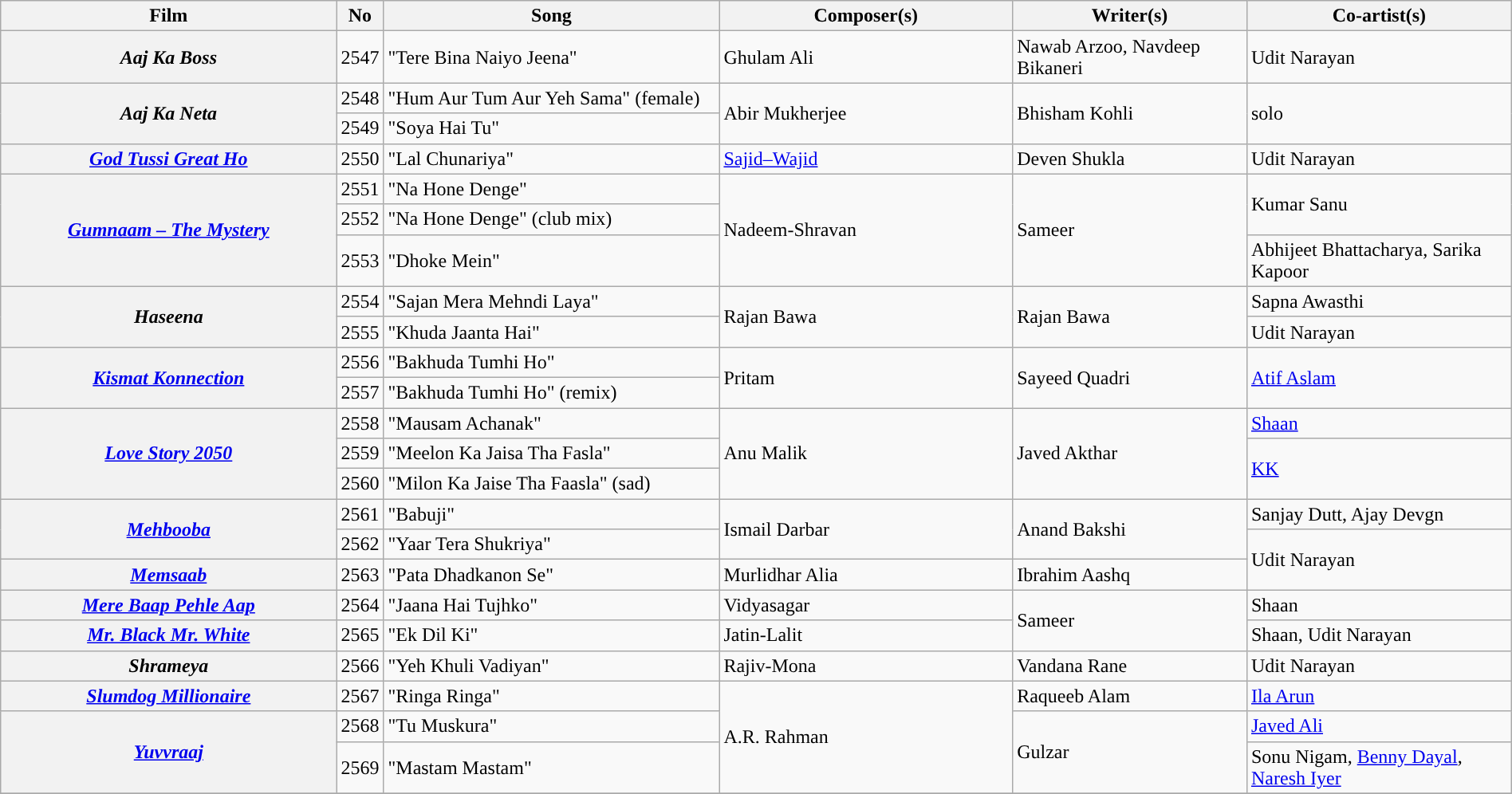<table class="wikitable plainrowheaders" width="100%" textcolor:#000;">
<tr style="background:#b0e0e66;">
<th scope="col" width=23%><strong>Film</strong></th>
<th><strong>No</strong></th>
<th scope="col" width=23%><strong>Song</strong></th>
<th scope="col" width=20%><strong>Composer(s)</strong></th>
<th scope="col" width=16%><strong>Writer(s)</strong></th>
<th scope="col" width=18%><strong>Co-artist(s)</strong></th>
</tr>
<tr>
<th><em>Aaj Ka Boss</em></th>
<td>2547</td>
<td>"Tere Bina Naiyo Jeena"</td>
<td>Ghulam Ali</td>
<td>Nawab Arzoo, Navdeep Bikaneri</td>
<td>Udit Narayan</td>
</tr>
<tr>
<th rowspan=2><em>Aaj Ka Neta</em></th>
<td>2548</td>
<td>"Hum Aur Tum Aur Yeh Sama" (female)</td>
<td rowspan=2>Abir Mukherjee</td>
<td rowspan=2>Bhisham Kohli</td>
<td rowspan=2>solo</td>
</tr>
<tr>
<td>2549</td>
<td>"Soya Hai Tu"</td>
</tr>
<tr>
<th><em><a href='#'>God Tussi Great Ho</a></em></th>
<td>2550</td>
<td>"Lal Chunariya"</td>
<td><a href='#'>Sajid–Wajid</a></td>
<td>Deven Shukla</td>
<td>Udit Narayan</td>
</tr>
<tr>
<th rowspan=3><em><a href='#'>Gumnaam – The Mystery</a></em></th>
<td>2551</td>
<td>"Na Hone Denge"</td>
<td rowspan=3>Nadeem-Shravan</td>
<td rowspan=3>Sameer</td>
<td rowspan=2>Kumar Sanu</td>
</tr>
<tr>
<td>2552</td>
<td>"Na Hone Denge" (club mix)</td>
</tr>
<tr>
<td>2553</td>
<td>"Dhoke Mein"</td>
<td>Abhijeet Bhattacharya, Sarika Kapoor</td>
</tr>
<tr>
<th rowspan=2><em>Haseena</em></th>
<td>2554</td>
<td>"Sajan Mera Mehndi Laya"</td>
<td rowspan=2>Rajan Bawa</td>
<td rowspan=2>Rajan Bawa</td>
<td>Sapna Awasthi</td>
</tr>
<tr>
<td>2555</td>
<td>"Khuda Jaanta Hai"</td>
<td>Udit Narayan</td>
</tr>
<tr>
<th rowspan=2><em><a href='#'>Kismat Konnection</a></em></th>
<td>2556</td>
<td>"Bakhuda Tumhi Ho"</td>
<td rowspan=2>Pritam</td>
<td rowspan=2>Sayeed Quadri</td>
<td rowspan=2><a href='#'>Atif Aslam</a></td>
</tr>
<tr>
<td>2557</td>
<td>"Bakhuda Tumhi Ho" (remix)</td>
</tr>
<tr>
<th rowspan="3"><em><a href='#'>Love Story 2050</a></em></th>
<td>2558</td>
<td>"Mausam Achanak"</td>
<td rowspan=3>Anu Malik</td>
<td rowspan=3>Javed Akthar</td>
<td><a href='#'>Shaan</a></td>
</tr>
<tr>
<td>2559</td>
<td>"Meelon Ka Jaisa Tha Fasla"</td>
<td rowspan=2><a href='#'>KK</a></td>
</tr>
<tr>
<td>2560</td>
<td>"Milon Ka Jaise Tha Faasla" (sad)</td>
</tr>
<tr>
<th rowspan=2><em><a href='#'>Mehbooba</a></em></th>
<td>2561</td>
<td>"Babuji"</td>
<td rowspan=2>Ismail Darbar</td>
<td rowspan=2>Anand Bakshi</td>
<td>Sanjay Dutt, Ajay Devgn</td>
</tr>
<tr>
<td>2562</td>
<td>"Yaar Tera Shukriya"</td>
<td rowspan=2>Udit Narayan</td>
</tr>
<tr>
<th><em><a href='#'>Memsaab</a></em></th>
<td>2563</td>
<td>"Pata Dhadkanon Se"</td>
<td>Murlidhar Alia</td>
<td>Ibrahim Aashq</td>
</tr>
<tr>
<th><em><a href='#'>Mere Baap Pehle Aap</a></em></th>
<td>2564</td>
<td>"Jaana Hai Tujhko"</td>
<td>Vidyasagar</td>
<td rowspan=2>Sameer</td>
<td>Shaan</td>
</tr>
<tr>
<th><em><a href='#'>Mr. Black Mr. White</a></em></th>
<td>2565</td>
<td>"Ek Dil Ki"</td>
<td>Jatin-Lalit</td>
<td>Shaan, Udit Narayan</td>
</tr>
<tr>
<th><em>Shrameya</em></th>
<td>2566</td>
<td>"Yeh Khuli Vadiyan"</td>
<td>Rajiv-Mona</td>
<td>Vandana Rane</td>
<td>Udit Narayan</td>
</tr>
<tr>
<th><em><a href='#'>Slumdog Millionaire</a></em></th>
<td>2567</td>
<td>"Ringa Ringa"</td>
<td rowspan=3>A.R. Rahman</td>
<td>Raqueeb Alam</td>
<td><a href='#'>Ila Arun</a></td>
</tr>
<tr>
<th rowspan="2"><em><a href='#'>Yuvvraaj</a></em></th>
<td>2568</td>
<td>"Tu Muskura"</td>
<td rowspan=2>Gulzar</td>
<td><a href='#'>Javed Ali</a></td>
</tr>
<tr>
<td>2569</td>
<td>"Mastam Mastam"</td>
<td>Sonu Nigam, <a href='#'>Benny Dayal</a>, <a href='#'>Naresh Iyer</a></td>
</tr>
<tr>
</tr>
</table>
